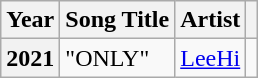<table class="wikitable sortable plainrowheaders">
<tr>
<th scope="col">Year</th>
<th scope="col">Song Title</th>
<th scope="col">Artist</th>
<th scope="col" class="unsortable"></th>
</tr>
<tr>
<th scope="row">2021</th>
<td>"ONLY"</td>
<td><a href='#'>LeeHi</a></td>
<td></td>
</tr>
</table>
